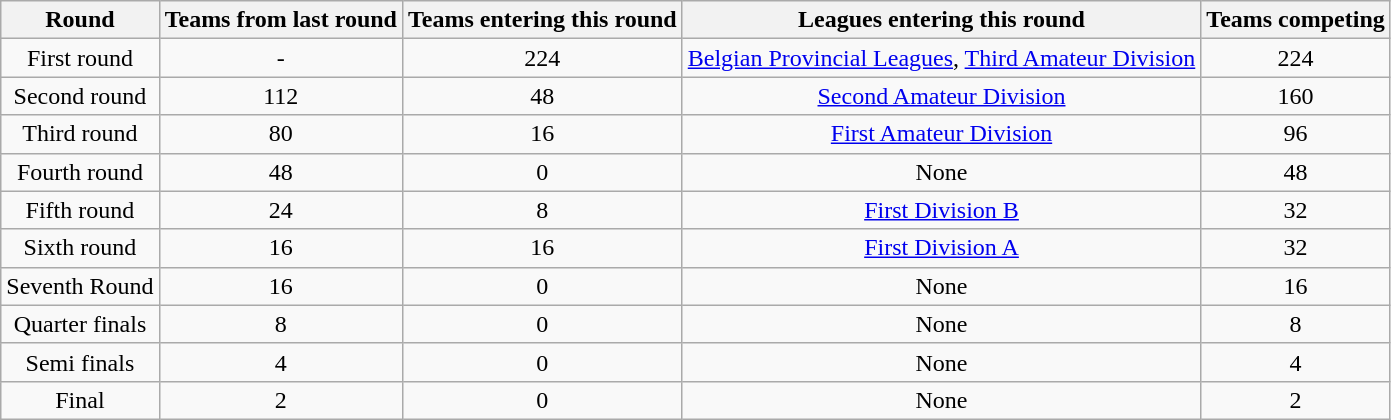<table class="wikitable" style="text-align:center">
<tr>
<th>Round</th>
<th>Teams from last round</th>
<th>Teams entering this round</th>
<th>Leagues entering this round</th>
<th>Teams competing</th>
</tr>
<tr>
<td>First round</td>
<td>-</td>
<td>224</td>
<td><a href='#'>Belgian Provincial Leagues</a>, <a href='#'>Third Amateur Division</a></td>
<td>224</td>
</tr>
<tr>
<td>Second round</td>
<td>112</td>
<td>48</td>
<td><a href='#'>Second Amateur Division</a></td>
<td>160</td>
</tr>
<tr>
<td>Third round</td>
<td>80</td>
<td>16</td>
<td><a href='#'>First Amateur Division</a></td>
<td>96</td>
</tr>
<tr>
<td>Fourth round</td>
<td>48</td>
<td>0</td>
<td>None</td>
<td>48</td>
</tr>
<tr>
<td>Fifth round</td>
<td>24</td>
<td>8</td>
<td><a href='#'>First Division B</a></td>
<td>32</td>
</tr>
<tr>
<td>Sixth round</td>
<td>16</td>
<td>16</td>
<td><a href='#'>First Division A</a></td>
<td>32</td>
</tr>
<tr>
<td>Seventh Round</td>
<td>16</td>
<td>0</td>
<td>None</td>
<td>16</td>
</tr>
<tr>
<td>Quarter finals</td>
<td>8</td>
<td>0</td>
<td>None</td>
<td>8</td>
</tr>
<tr>
<td>Semi finals</td>
<td>4</td>
<td>0</td>
<td>None</td>
<td>4</td>
</tr>
<tr>
<td>Final</td>
<td>2</td>
<td>0</td>
<td>None</td>
<td>2</td>
</tr>
</table>
